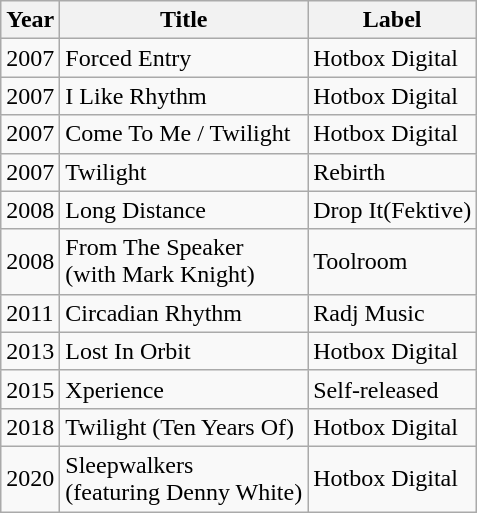<table class="wikitable plainrowheaders">
<tr>
<th>Year</th>
<th>Title</th>
<th>Label</th>
</tr>
<tr>
<td>2007</td>
<td>Forced Entry</td>
<td>Hotbox Digital</td>
</tr>
<tr>
<td>2007</td>
<td>I Like Rhythm</td>
<td>Hotbox Digital</td>
</tr>
<tr>
<td>2007</td>
<td>Come To Me / Twilight</td>
<td>Hotbox Digital</td>
</tr>
<tr>
<td>2007</td>
<td>Twilight</td>
<td>Rebirth</td>
</tr>
<tr>
<td>2008</td>
<td>Long Distance</td>
<td>Drop It(Fektive)</td>
</tr>
<tr>
<td>2008</td>
<td>From The Speaker <br><span>(with Mark Knight)</span></td>
<td>Toolroom</td>
</tr>
<tr>
<td>2011</td>
<td>Circadian Rhythm</td>
<td>Radj Music</td>
</tr>
<tr>
<td>2013</td>
<td>Lost In Orbit</td>
<td>Hotbox Digital</td>
</tr>
<tr>
<td>2015</td>
<td>Xperience</td>
<td>Self-released</td>
</tr>
<tr>
<td>2018</td>
<td>Twilight (Ten Years Of)</td>
<td>Hotbox Digital</td>
</tr>
<tr>
<td>2020</td>
<td>Sleepwalkers <br><span>(featuring Denny White)</span></td>
<td>Hotbox Digital</td>
</tr>
</table>
